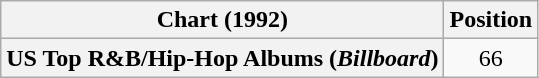<table class="wikitable plainrowheaders" style="text-align:center">
<tr>
<th scope="col">Chart (1992)</th>
<th scope="col">Position</th>
</tr>
<tr>
<th scope="row">US Top R&B/Hip-Hop Albums (<em>Billboard</em>)</th>
<td>66</td>
</tr>
</table>
